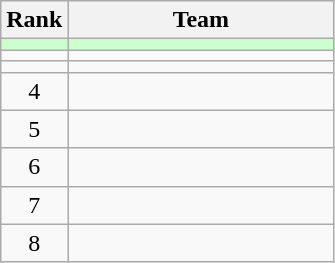<table class="wikitable">
<tr>
<th>Rank</th>
<th width=170>Team</th>
</tr>
<tr bgcolor=#ccffcc>
<td align=center></td>
<td></td>
</tr>
<tr>
<td align=center></td>
<td></td>
</tr>
<tr>
<td align=center></td>
<td></td>
</tr>
<tr>
<td align=center>4</td>
<td></td>
</tr>
<tr>
<td align=center>5</td>
<td></td>
</tr>
<tr>
<td align=center>6</td>
<td></td>
</tr>
<tr>
<td align=center>7</td>
<td></td>
</tr>
<tr>
<td align=center>8</td>
<td></td>
</tr>
</table>
